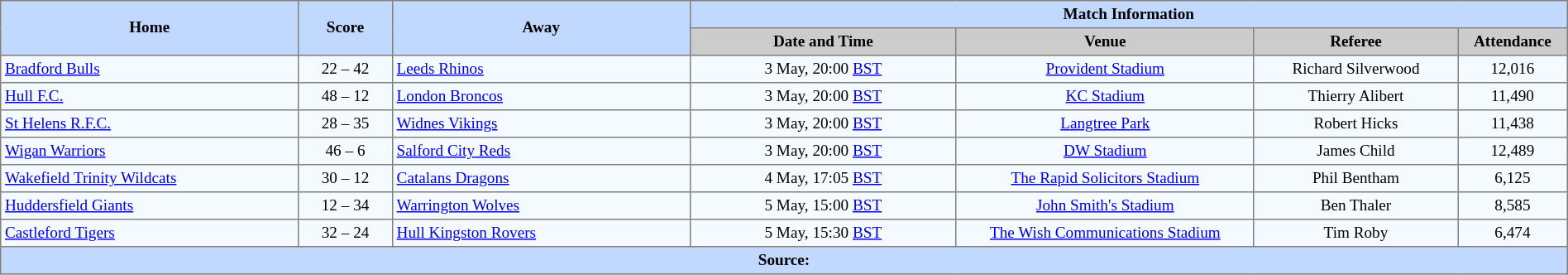<table border=1 style="border-collapse:collapse; font-size:80%; text-align:center;" cellpadding=3 cellspacing=0 width=100%>
<tr bgcolor=#C1D8FF>
<th rowspan=2 width=19%>Home</th>
<th rowspan=2 width=6%>Score</th>
<th rowspan=2 width=19%>Away</th>
<th colspan=6>Match Information</th>
</tr>
<tr bgcolor=#CCCCCC>
<th width=17%>Date and Time</th>
<th width=19%>Venue</th>
<th width=13%>Referee</th>
<th width=7%>Attendance</th>
</tr>
<tr bgcolor=#F5FAFF>
<td align=left> <a href='#'>Bradford Bulls</a></td>
<td>22 – 42</td>
<td align=left> <a href='#'>Leeds Rhinos</a></td>
<td>3 May, 20:00 <a href='#'>BST</a></td>
<td><a href='#'>Provident Stadium</a></td>
<td>Richard Silverwood</td>
<td>12,016</td>
</tr>
<tr bgcolor=#F5FAFF>
<td align=left> <a href='#'>Hull F.C.</a></td>
<td>48 – 12</td>
<td align=left> <a href='#'>London Broncos</a></td>
<td>3 May, 20:00 <a href='#'>BST</a></td>
<td><a href='#'>KC Stadium</a></td>
<td>Thierry Alibert</td>
<td>11,490</td>
</tr>
<tr bgcolor=#F5FAFF>
<td align=left> <a href='#'>St Helens R.F.C.</a></td>
<td>28 – 35</td>
<td align=left> <a href='#'>Widnes Vikings</a></td>
<td>3 May, 20:00 <a href='#'>BST</a></td>
<td><a href='#'>Langtree Park</a></td>
<td>Robert Hicks</td>
<td>11,438</td>
</tr>
<tr bgcolor=#F5FAFF>
<td align=left> <a href='#'>Wigan Warriors</a></td>
<td>46 – 6</td>
<td align=left> <a href='#'>Salford City Reds</a></td>
<td>3 May, 20:00 <a href='#'>BST</a></td>
<td><a href='#'>DW Stadium</a></td>
<td>James Child</td>
<td>12,489</td>
</tr>
<tr bgcolor=#F5FAFF>
<td align=left> <a href='#'>Wakefield Trinity Wildcats</a></td>
<td>30 – 12</td>
<td align=left> <a href='#'>Catalans Dragons</a></td>
<td>4 May, 17:05 <a href='#'>BST</a></td>
<td><a href='#'>The Rapid Solicitors Stadium</a></td>
<td>Phil Bentham</td>
<td>6,125</td>
</tr>
<tr bgcolor=#F5FAFF>
<td align=left> <a href='#'>Huddersfield Giants</a></td>
<td>12 – 34</td>
<td align=left> <a href='#'>Warrington Wolves</a></td>
<td>5 May, 15:00 <a href='#'>BST</a></td>
<td><a href='#'>John Smith's Stadium</a></td>
<td>Ben Thaler</td>
<td>8,585</td>
</tr>
<tr bgcolor=#F5FAFF>
<td align=left> <a href='#'>Castleford Tigers</a></td>
<td>32 – 24</td>
<td align=left> <a href='#'>Hull Kingston Rovers</a></td>
<td>5 May, 15:30 <a href='#'>BST</a></td>
<td><a href='#'>The Wish Communications Stadium</a></td>
<td>Tim Roby</td>
<td>6,474</td>
</tr>
<tr bgcolor=#C1D8FF>
<th colspan=12>Source:</th>
</tr>
</table>
